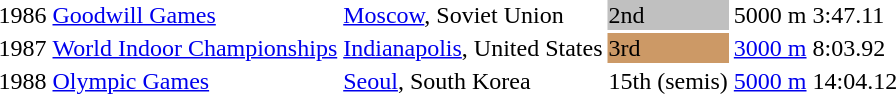<table>
<tr>
<td>1986</td>
<td><a href='#'>Goodwill Games</a></td>
<td><a href='#'>Moscow</a>, Soviet Union</td>
<td bgcolor=silver>2nd</td>
<td>5000 m</td>
<td>3:47.11</td>
</tr>
<tr>
<td>1987</td>
<td><a href='#'>World Indoor Championships</a></td>
<td><a href='#'>Indianapolis</a>, United States</td>
<td bgcolor=cc9966>3rd</td>
<td><a href='#'>3000 m</a></td>
<td>8:03.92</td>
</tr>
<tr>
<td>1988</td>
<td><a href='#'>Olympic Games</a></td>
<td><a href='#'>Seoul</a>, South Korea</td>
<td>15th (semis)</td>
<td><a href='#'>5000 m</a></td>
<td>14:04.12</td>
</tr>
</table>
